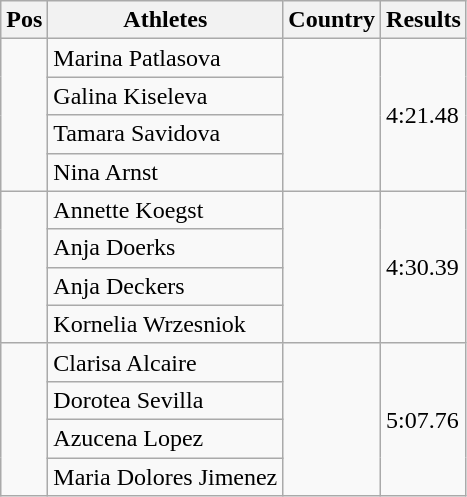<table class="wikitable">
<tr>
<th>Pos</th>
<th>Athletes</th>
<th>Country</th>
<th>Results</th>
</tr>
<tr>
<td rowspan="4"></td>
<td>Marina Patlasova</td>
<td rowspan="4"></td>
<td rowspan="4">4:21.48</td>
</tr>
<tr>
<td>Galina Kiseleva</td>
</tr>
<tr>
<td>Tamara Savidova</td>
</tr>
<tr>
<td>Nina Arnst</td>
</tr>
<tr>
<td rowspan="4"></td>
<td>Annette Koegst</td>
<td rowspan="4"></td>
<td rowspan="4">4:30.39</td>
</tr>
<tr>
<td>Anja Doerks</td>
</tr>
<tr>
<td>Anja Deckers</td>
</tr>
<tr>
<td>Kornelia Wrzesniok</td>
</tr>
<tr>
<td rowspan="4"></td>
<td>Clarisa Alcaire</td>
<td rowspan="4"></td>
<td rowspan="4">5:07.76</td>
</tr>
<tr>
<td>Dorotea Sevilla</td>
</tr>
<tr>
<td>Azucena Lopez</td>
</tr>
<tr>
<td>Maria Dolores Jimenez</td>
</tr>
</table>
